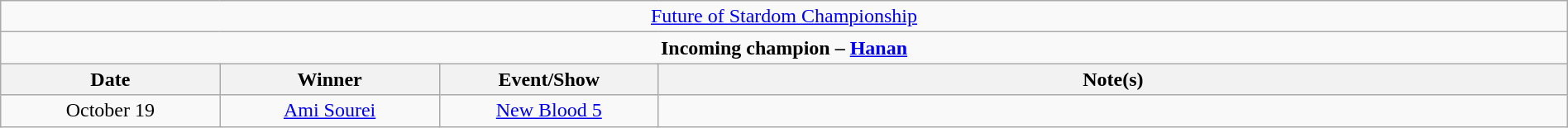<table class="wikitable" style="text-align:center; width:100%;">
<tr>
<td colspan="4" style="text-align: center;"><a href='#'>Future of Stardom Championship</a></td>
</tr>
<tr>
<td colspan="4" style="text-align: center;"><strong>Incoming champion – <a href='#'>Hanan</a></strong></td>
</tr>
<tr>
<th width=14%>Date</th>
<th width=14%>Winner</th>
<th width=14%>Event/Show</th>
<th width=58%>Note(s)</th>
</tr>
<tr>
<td>October 19</td>
<td><a href='#'>Ami Sourei</a></td>
<td><a href='#'>New Blood 5</a></td>
<td></td>
</tr>
</table>
